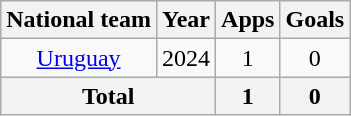<table class="wikitable" style="text-align:center">
<tr>
<th>National team</th>
<th>Year</th>
<th>Apps</th>
<th>Goals</th>
</tr>
<tr>
<td rowspan="1"><a href='#'>Uruguay</a></td>
<td>2024</td>
<td>1</td>
<td>0</td>
</tr>
<tr>
<th colspan="2">Total</th>
<th>1</th>
<th>0</th>
</tr>
</table>
